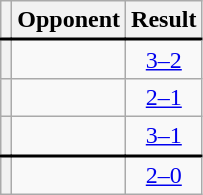<table class="wikitable plainrowheaders" style="text-align:center">
<tr>
<th scope="col"></th>
<th scope="col">Opponent</th>
<th scope="col">Result</th>
</tr>
<tr style="border-top:2px solid black">
<th scope="row" style="text-align:center"></th>
<td align="left"></td>
<td><a href='#'>3–2</a></td>
</tr>
<tr>
<th scope="row" style="text-align:center"></th>
<td align="left"></td>
<td><a href='#'>2–1</a></td>
</tr>
<tr>
<th scope="row" style="text-align:center"></th>
<td align="left"></td>
<td><a href='#'>3–1</a></td>
</tr>
<tr style="border-top:2px solid black">
<th scope="row" style="text-align:center"></th>
<td align="left"></td>
<td><a href='#'>2–0</a></td>
</tr>
</table>
